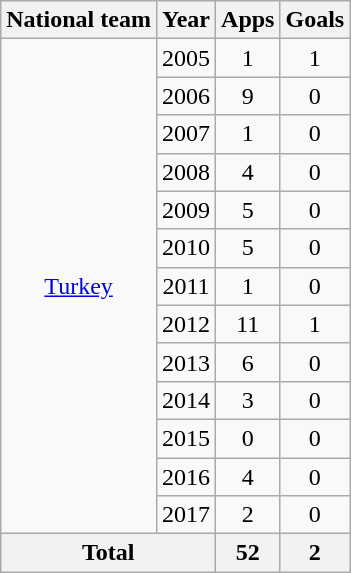<table class="wikitable" style="text-align:center">
<tr>
<th>National team</th>
<th>Year</th>
<th>Apps</th>
<th>Goals</th>
</tr>
<tr>
<td rowspan="13"><a href='#'>Turkey</a></td>
<td>2005</td>
<td>1</td>
<td>1</td>
</tr>
<tr>
<td>2006</td>
<td>9</td>
<td>0</td>
</tr>
<tr>
<td>2007</td>
<td>1</td>
<td>0</td>
</tr>
<tr>
<td>2008</td>
<td>4</td>
<td>0</td>
</tr>
<tr>
<td>2009</td>
<td>5</td>
<td>0</td>
</tr>
<tr>
<td>2010</td>
<td>5</td>
<td>0</td>
</tr>
<tr>
<td>2011</td>
<td>1</td>
<td>0</td>
</tr>
<tr>
<td>2012</td>
<td>11</td>
<td>1</td>
</tr>
<tr>
<td>2013</td>
<td>6</td>
<td>0</td>
</tr>
<tr>
<td>2014</td>
<td>3</td>
<td>0</td>
</tr>
<tr>
<td>2015</td>
<td>0</td>
<td>0</td>
</tr>
<tr>
<td>2016</td>
<td>4</td>
<td>0</td>
</tr>
<tr>
<td>2017</td>
<td>2</td>
<td>0</td>
</tr>
<tr>
<th colspan="2">Total</th>
<th>52</th>
<th>2</th>
</tr>
</table>
